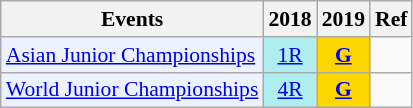<table class="wikitable" style="font-size: 90%; text-align:center">
<tr>
<th>Events</th>
<th>2018</th>
<th>2019</th>
<th>Ref</th>
</tr>
<tr>
<td bgcolor="#ECF2FF"; align="left"><a href='#'>Asian Junior Championships</a></td>
<td bgcolor=AFEEEE><a href='#'>1R</a></td>
<td bgcolor=gold><a href='#'><strong>G</strong></a></td>
<td></td>
</tr>
<tr>
<td bgcolor="#ECF2FF"; align="left"><a href='#'>World Junior Championships</a></td>
<td bgcolor=AFEEEE><a href='#'>4R</a></td>
<td bgcolor=gold><a href='#'><strong>G</strong></a></td>
<td></td>
</tr>
</table>
